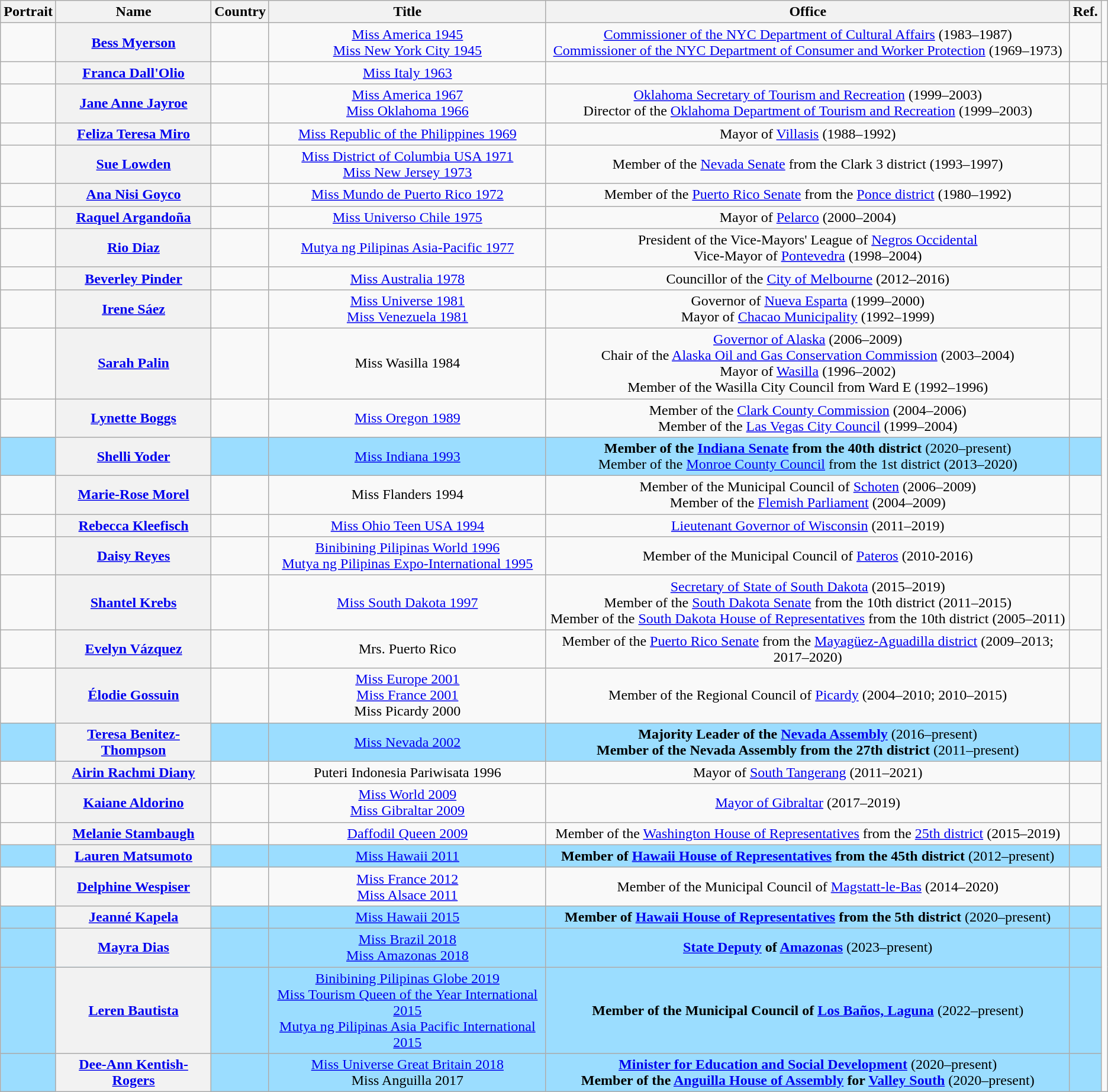<table class="wikitable sortable" style="text-align:center">
<tr>
<th scope="col">Portrait</th>
<th scope="col">Name</th>
<th scope="col">Country</th>
<th scope="col">Title</th>
<th scope="col">Office</th>
<th scope="col">Ref.</th>
</tr>
<tr>
<td></td>
<th><a href='#'>Bess Myerson</a></th>
<td></td>
<td><a href='#'>Miss America 1945</a><br><a href='#'>Miss New York City 1945</a></td>
<td><a href='#'>Commissioner of the NYC Department of Cultural Affairs</a> (1983–1987)<br><a href='#'>Commissioner of the NYC Department of Consumer and Worker Protection</a> (1969–1973)</td>
<td></td>
</tr>
<tr>
<td></td>
<th><a href='#'>Franca Dall'Olio</a></th>
<td></td>
<td><a href='#'>Miss Italy 1963</a></td>
<td></td>
<td></td>
<td></td>
</tr>
<tr>
<td></td>
<th><a href='#'>Jane Anne Jayroe</a></th>
<td></td>
<td><a href='#'>Miss America 1967</a><br><a href='#'>Miss Oklahoma 1966</a></td>
<td><a href='#'>Oklahoma Secretary of Tourism and Recreation</a> (1999–2003)<br>Director of the <a href='#'>Oklahoma Department of Tourism and Recreation</a> (1999–2003)</td>
<td></td>
</tr>
<tr>
<td></td>
<th><a href='#'>Feliza Teresa Miro</a></th>
<td></td>
<td><a href='#'>Miss Republic of the Philippines 1969</a></td>
<td>Mayor of <a href='#'>Villasis</a> (1988–1992)</td>
<td></td>
</tr>
<tr>
<td></td>
<th><a href='#'>Sue Lowden</a></th>
<td></td>
<td><a href='#'>Miss District of Columbia USA 1971</a><br><a href='#'>Miss New Jersey 1973</a></td>
<td>Member of the <a href='#'>Nevada Senate</a> from the Clark 3 district (1993–1997)</td>
<td></td>
</tr>
<tr>
<td></td>
<th><a href='#'>Ana Nisi Goyco</a></th>
<td><br></td>
<td><a href='#'>Miss Mundo de Puerto Rico 1972</a></td>
<td>Member of the <a href='#'>Puerto Rico Senate</a> from the <a href='#'>Ponce district</a> (1980–1992)</td>
<td></td>
</tr>
<tr>
<td></td>
<th><a href='#'>Raquel Argandoña</a></th>
<td></td>
<td><a href='#'>Miss Universo Chile 1975</a></td>
<td>Mayor of <a href='#'>Pelarco</a> (2000–2004)</td>
<td></td>
</tr>
<tr>
<td></td>
<th><a href='#'>Rio Diaz</a></th>
<td></td>
<td><a href='#'>Mutya ng Pilipinas Asia-Pacific 1977</a></td>
<td>President of the Vice-Mayors' League of <a href='#'>Negros Occidental</a><br>Vice-Mayor of <a href='#'>Pontevedra</a> (1998–2004)</td>
<td></td>
</tr>
<tr>
<td></td>
<th><a href='#'>Beverley Pinder</a></th>
<td></td>
<td><a href='#'>Miss Australia 1978</a></td>
<td>Councillor of the <a href='#'>City of Melbourne</a> (2012–2016)</td>
<td></td>
</tr>
<tr>
<td></td>
<th><a href='#'>Irene Sáez</a></th>
<td></td>
<td><a href='#'>Miss Universe 1981</a><br><a href='#'>Miss Venezuela 1981</a></td>
<td>Governor of <a href='#'>Nueva Esparta</a> (1999–2000)<br>Mayor of <a href='#'>Chacao Municipality</a> (1992–1999)</td>
<td></td>
</tr>
<tr>
<td></td>
<th><a href='#'>Sarah Palin</a></th>
<td></td>
<td>Miss Wasilla 1984</td>
<td><a href='#'>Governor of Alaska</a> (2006–2009)<br>Chair of the <a href='#'>Alaska Oil and Gas Conservation Commission</a> (2003–2004)<br>Mayor of <a href='#'>Wasilla</a> (1996–2002)<br>Member of the Wasilla City Council from Ward E (1992–1996)</td>
<td></td>
</tr>
<tr>
<td></td>
<th><a href='#'>Lynette Boggs</a></th>
<td></td>
<td><a href='#'>Miss Oregon 1989</a></td>
<td>Member of the <a href='#'>Clark County Commission</a> (2004–2006)<br>Member of the <a href='#'>Las Vegas City Council</a> (1999–2004)</td>
<td></td>
</tr>
<tr style="background-color: #9BDDFF">
<td></td>
<th><a href='#'>Shelli Yoder</a></th>
<td></td>
<td><a href='#'>Miss Indiana 1993</a></td>
<td><strong>Member of the <a href='#'>Indiana Senate</a> from the 40th district</strong> (2020–present)<br>Member of the <a href='#'>Monroe County Council</a> from the 1st district (2013–2020)</td>
<td></td>
</tr>
<tr>
<td></td>
<th><a href='#'>Marie-Rose Morel</a></th>
<td></td>
<td>Miss Flanders 1994</td>
<td>Member of the Municipal Council of <a href='#'>Schoten</a> (2006–2009)<br>Member of the <a href='#'>Flemish Parliament</a> (2004–2009)</td>
<td></td>
</tr>
<tr>
<td></td>
<th><a href='#'>Rebecca Kleefisch</a></th>
<td></td>
<td><a href='#'>Miss Ohio Teen USA 1994</a></td>
<td><a href='#'>Lieutenant Governor of Wisconsin</a> (2011–2019)</td>
<td></td>
</tr>
<tr>
<td></td>
<th><a href='#'>Daisy Reyes</a></th>
<td></td>
<td><a href='#'>Binibining Pilipinas World 1996</a><br><a href='#'>Mutya ng Pilipinas Expo-International 1995</a></td>
<td>Member of the Municipal Council of <a href='#'>Pateros</a> (2010-2016)</td>
<td></td>
</tr>
<tr>
<td></td>
<th><a href='#'>Shantel Krebs</a></th>
<td></td>
<td><a href='#'>Miss South Dakota 1997</a></td>
<td><a href='#'>Secretary of State of South Dakota</a> (2015–2019)<br>Member of the <a href='#'>South Dakota Senate</a> from the 10th district (2011–2015)<br>Member of the <a href='#'>South Dakota House of Representatives</a> from the 10th district (2005–2011)</td>
<td></td>
</tr>
<tr>
<td></td>
<th><a href='#'>Evelyn Vázquez</a></th>
<td><br><em></em></td>
<td>Mrs. Puerto Rico</td>
<td>Member of the <a href='#'>Puerto Rico Senate</a> from the <a href='#'>Mayagüez-Aguadilla district</a> (2009–2013; 2017–2020)</td>
<td></td>
</tr>
<tr>
<td></td>
<th><a href='#'>Élodie Gossuin</a></th>
<td></td>
<td><a href='#'>Miss Europe 2001</a><br><a href='#'>Miss France 2001</a><br>Miss Picardy 2000</td>
<td>Member of the Regional Council of <a href='#'>Picardy</a> (2004–2010; 2010–2015)</td>
<td></td>
</tr>
<tr style="background-color: #9BDDFF">
<td></td>
<th><a href='#'>Teresa Benitez-Thompson</a></th>
<td></td>
<td><a href='#'>Miss Nevada 2002</a></td>
<td><strong>Majority Leader of the <a href='#'>Nevada Assembly</a></strong> (2016–present)<br><strong>Member of the Nevada Assembly from the 27th district</strong> (2011–present)</td>
<td></td>
</tr>
<tr>
<td></td>
<th><a href='#'>Airin Rachmi Diany</a></th>
<td></td>
<td>Puteri Indonesia Pariwisata 1996</td>
<td>Mayor of <a href='#'>South Tangerang</a> (2011–2021)</td>
<td></td>
</tr>
<tr>
<td></td>
<th><a href='#'>Kaiane Aldorino</a></th>
<td><br></td>
<td><a href='#'>Miss World 2009</a><br><a href='#'>Miss Gibraltar 2009</a></td>
<td><a href='#'>Mayor of Gibraltar</a> (2017–2019)</td>
<td></td>
</tr>
<tr>
<td></td>
<th><a href='#'>Melanie Stambaugh</a></th>
<td></td>
<td><a href='#'>Daffodil Queen 2009</a></td>
<td>Member of the <a href='#'>Washington House of Representatives</a> from the <a href='#'>25th district</a> (2015–2019)</td>
<td></td>
</tr>
<tr style="background-color: #9BDDFF">
<td></td>
<th><a href='#'>Lauren Matsumoto</a></th>
<td></td>
<td><a href='#'>Miss Hawaii 2011</a></td>
<td><strong>Member of <a href='#'>Hawaii House of Representatives</a> from the 45th district</strong> (2012–present)</td>
<td></td>
</tr>
<tr>
<td></td>
<th><a href='#'>Delphine Wespiser</a></th>
<td></td>
<td><a href='#'>Miss France 2012</a><br><a href='#'>Miss Alsace 2011</a></td>
<td>Member of the Municipal Council of <a href='#'>Magstatt-le-Bas</a> (2014–2020)</td>
<td></td>
</tr>
<tr style="background-color: #9BDDFF">
<td></td>
<th><a href='#'>Jeanné Kapela</a></th>
<td></td>
<td><a href='#'>Miss Hawaii 2015</a></td>
<td><strong>Member of <a href='#'>Hawaii House of Representatives</a> from the 5th district</strong> (2020–present)</td>
<td></td>
</tr>
<tr style="background-color: #9BDDFF">
<td></td>
<th><a href='#'>Mayra Dias</a></th>
<td></td>
<td><a href='#'>Miss Brazil 2018</a><br><a href='#'>Miss Amazonas 2018</a></td>
<td><strong><a href='#'>State Deputy</a> of <a href='#'>Amazonas</a></strong> (2023–present)</td>
<td></td>
</tr>
<tr style="background-color: #9BDDFF">
<td></td>
<th><a href='#'>Leren Bautista</a></th>
<td></td>
<td><a href='#'>Binibining Pilipinas Globe 2019</a><br><a href='#'>Miss Tourism Queen of the Year International 2015</a><br><a href='#'>Mutya ng Pilipinas Asia Pacific International 2015</a></td>
<td><strong>Member of the Municipal Council of <a href='#'>Los Baños, Laguna</a></strong> (2022–present)</td>
<td></td>
</tr>
<tr style="background-color: #9BDDFF">
<td></td>
<th><a href='#'>Dee-Ann Kentish-Rogers</a></th>
<td><br></td>
<td><a href='#'>Miss Universe Great Britain 2018</a><br>Miss Anguilla 2017</td>
<td><strong><a href='#'>Minister for Education and Social Development</a></strong> (2020–present)<br><strong>Member of the <a href='#'>Anguilla House of Assembly</a> for <a href='#'>Valley South</a></strong> (2020–present)</td>
<td></td>
</tr>
</table>
